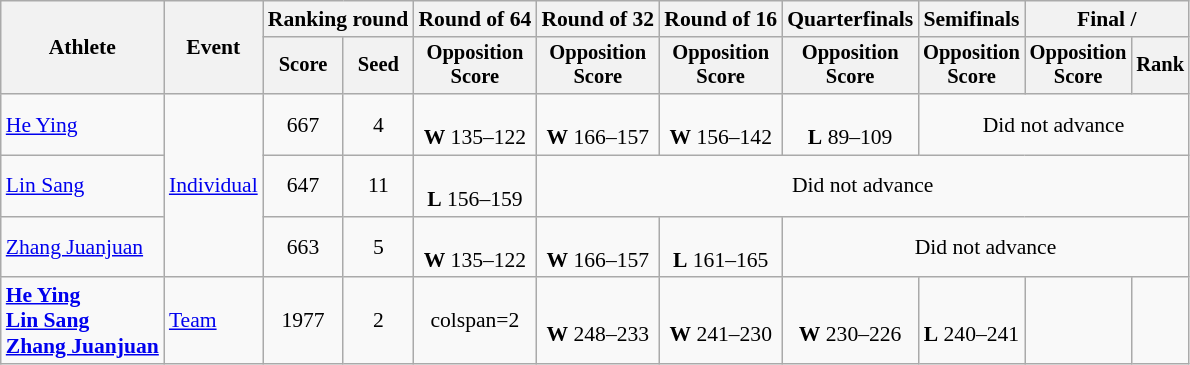<table class="wikitable" style="font-size:90%">
<tr>
<th rowspan="2">Athlete</th>
<th rowspan="2">Event</th>
<th colspan="2">Ranking round</th>
<th>Round of 64</th>
<th>Round of 32</th>
<th>Round of 16</th>
<th>Quarterfinals</th>
<th>Semifinals</th>
<th colspan="2">Final / </th>
</tr>
<tr style="font-size:95%">
<th>Score</th>
<th>Seed</th>
<th>Opposition<br>Score</th>
<th>Opposition<br>Score</th>
<th>Opposition<br>Score</th>
<th>Opposition<br>Score</th>
<th>Opposition<br>Score</th>
<th>Opposition<br>Score</th>
<th>Rank</th>
</tr>
<tr align=center>
<td align=left><a href='#'>He Ying</a></td>
<td style="text-align:left;" rowspan="3"><a href='#'>Individual</a></td>
<td>667</td>
<td>4</td>
<td><br><strong>W</strong> 135–122</td>
<td><br><strong>W</strong> 166–157</td>
<td><br><strong>W</strong> 156–142</td>
<td><br><strong>L</strong> 89–109</td>
<td colspan=3>Did not advance</td>
</tr>
<tr align=center>
<td align=left><a href='#'>Lin Sang</a></td>
<td>647</td>
<td>11</td>
<td><br><strong>L</strong> 156–159</td>
<td colspan=6>Did not advance</td>
</tr>
<tr align=center>
<td align=left><a href='#'>Zhang Juanjuan</a></td>
<td>663</td>
<td>5</td>
<td><br><strong>W</strong> 135–122</td>
<td><br><strong>W</strong> 166–157</td>
<td><br><strong>L</strong> 161–165</td>
<td colspan=4>Did not advance</td>
</tr>
<tr align=center>
<td align=left><strong><a href='#'>He Ying</a><br><a href='#'>Lin Sang</a><br><a href='#'>Zhang Juanjuan</a></strong></td>
<td align=left><a href='#'>Team</a></td>
<td>1977</td>
<td>2</td>
<td>colspan=2 </td>
<td><br><strong>W</strong> 248–233</td>
<td><br><strong>W</strong> 241–230</td>
<td><br><strong>W</strong> 230–226</td>
<td><br><strong>L</strong> 240–241</td>
<td></td>
</tr>
</table>
